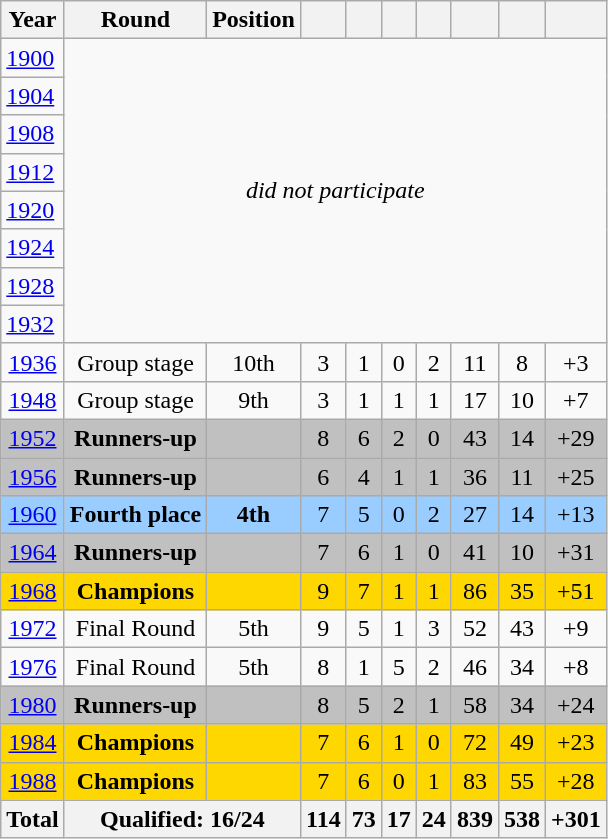<table class="wikitable" style="text-align: center;">
<tr>
<th>Year</th>
<th>Round</th>
<th>Position</th>
<th></th>
<th></th>
<th></th>
<th></th>
<th></th>
<th></th>
<th></th>
</tr>
<tr>
<td align=left> <a href='#'>1900</a></td>
<td colspan="9" rowspan="8"><em>did not participate</em></td>
</tr>
<tr>
<td align=left> <a href='#'>1904</a></td>
</tr>
<tr>
<td align=left> <a href='#'>1908</a></td>
</tr>
<tr>
<td align=left> <a href='#'>1912</a></td>
</tr>
<tr>
<td align=left> <a href='#'>1920</a></td>
</tr>
<tr>
<td align=left> <a href='#'>1924</a></td>
</tr>
<tr>
<td align=left> <a href='#'>1928</a></td>
</tr>
<tr>
<td align=left> <a href='#'>1932</a></td>
</tr>
<tr>
<td> <a href='#'>1936</a></td>
<td>Group stage</td>
<td>10th</td>
<td>3</td>
<td>1</td>
<td>0</td>
<td>2</td>
<td>11</td>
<td>8</td>
<td>+3</td>
</tr>
<tr>
<td> <a href='#'>1948</a></td>
<td>Group stage</td>
<td>9th</td>
<td>3</td>
<td>1</td>
<td>1</td>
<td>1</td>
<td>17</td>
<td>10</td>
<td>+7</td>
</tr>
<tr style="background:silver;">
<td> <a href='#'>1952</a></td>
<td><strong>Runners-up</strong></td>
<td></td>
<td>8</td>
<td>6</td>
<td>2</td>
<td>0</td>
<td>43</td>
<td>14</td>
<td>+29</td>
</tr>
<tr style="background:silver;">
<td> <a href='#'>1956</a></td>
<td><strong>Runners-up</strong></td>
<td></td>
<td>6</td>
<td>4</td>
<td>1</td>
<td>1</td>
<td>36</td>
<td>11</td>
<td>+25</td>
</tr>
<tr style="background:#9acdff;">
<td> <a href='#'>1960</a></td>
<td><strong>Fourth place</strong></td>
<td><strong>4th</strong></td>
<td>7</td>
<td>5</td>
<td>0</td>
<td>2</td>
<td>27</td>
<td>14</td>
<td>+13</td>
</tr>
<tr style="background:silver;">
<td> <a href='#'>1964</a></td>
<td><strong>Runners-up</strong></td>
<td></td>
<td>7</td>
<td>6</td>
<td>1</td>
<td>0</td>
<td>41</td>
<td>10</td>
<td>+31</td>
</tr>
<tr style="background:gold;">
<td> <a href='#'>1968</a></td>
<td><strong>Champions</strong></td>
<td></td>
<td>9</td>
<td>7</td>
<td>1</td>
<td>1</td>
<td>86</td>
<td>35</td>
<td>+51</td>
</tr>
<tr>
<td> <a href='#'>1972</a></td>
<td>Final Round</td>
<td>5th</td>
<td>9</td>
<td>5</td>
<td>1</td>
<td>3</td>
<td>52</td>
<td>43</td>
<td>+9</td>
</tr>
<tr>
<td> <a href='#'>1976</a></td>
<td>Final Round</td>
<td>5th</td>
<td>8</td>
<td>1</td>
<td>5</td>
<td>2</td>
<td>46</td>
<td>34</td>
<td>+8</td>
</tr>
<tr style="background:silver;">
<td> <a href='#'>1980</a></td>
<td><strong>Runners-up</strong></td>
<td></td>
<td>8</td>
<td>5</td>
<td>2</td>
<td>1</td>
<td>58</td>
<td>34</td>
<td>+24</td>
</tr>
<tr style="background:gold;">
<td> <a href='#'>1984</a></td>
<td><strong>Champions</strong></td>
<td></td>
<td>7</td>
<td>6</td>
<td>1</td>
<td>0</td>
<td>72</td>
<td>49</td>
<td>+23</td>
</tr>
<tr style="background:gold;">
<td> <a href='#'>1988</a></td>
<td><strong>Champions</strong></td>
<td></td>
<td>7</td>
<td>6</td>
<td>0</td>
<td>1</td>
<td>83</td>
<td>55</td>
<td>+28</td>
</tr>
<tr>
<th>Total</th>
<th colspan="2">Qualified: 16/24</th>
<th>114</th>
<th>73</th>
<th>17</th>
<th>24</th>
<th>839</th>
<th>538</th>
<th>+301</th>
</tr>
</table>
